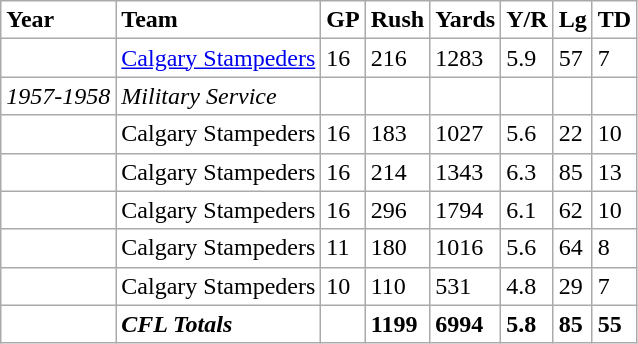<table class="wikitable" border=0 style="background: #FFFFFF;">
<tr>
<td><strong>Year</strong></td>
<td><strong>Team</strong></td>
<td><strong>GP</strong></td>
<td><strong>Rush</strong></td>
<td><strong>Yards</strong></td>
<td><strong>Y/R</strong></td>
<td><strong>Lg</strong></td>
<td><strong>TD</strong></td>
</tr>
<tr>
<td></td>
<td><a href='#'>Calgary Stampeders</a></td>
<td>16</td>
<td>216</td>
<td>1283</td>
<td>5.9</td>
<td>57</td>
<td>7</td>
</tr>
<tr>
<td><em>1957-1958</em></td>
<td><em>Military Service</em></td>
<td></td>
<td></td>
<td></td>
<td></td>
<td></td>
<td></td>
</tr>
<tr>
<td></td>
<td>Calgary Stampeders</td>
<td>16</td>
<td>183</td>
<td>1027</td>
<td>5.6</td>
<td>22</td>
<td>10</td>
</tr>
<tr>
<td></td>
<td>Calgary Stampeders</td>
<td>16</td>
<td>214</td>
<td>1343</td>
<td>6.3</td>
<td>85</td>
<td>13</td>
</tr>
<tr>
<td></td>
<td>Calgary Stampeders</td>
<td>16</td>
<td>296</td>
<td>1794</td>
<td>6.1</td>
<td>62</td>
<td>10</td>
</tr>
<tr>
<td></td>
<td>Calgary Stampeders</td>
<td>11</td>
<td>180</td>
<td>1016</td>
<td>5.6</td>
<td>64</td>
<td>8</td>
</tr>
<tr>
<td></td>
<td>Calgary Stampeders</td>
<td>10</td>
<td>110</td>
<td>531</td>
<td>4.8</td>
<td>29</td>
<td>7</td>
</tr>
<tr>
<td></td>
<td><strong><em>CFL Totals</em></strong></td>
<td></td>
<td><strong>1199</strong></td>
<td><strong>6994</strong></td>
<td><strong>5.8</strong></td>
<td><strong>85</strong></td>
<td><strong>55</strong></td>
</tr>
</table>
